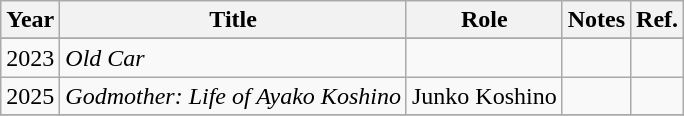<table class="wikitable">
<tr>
<th>Year</th>
<th>Title</th>
<th>Role</th>
<th>Notes</th>
<th>Ref.</th>
</tr>
<tr>
</tr>
<tr>
<td>2023</td>
<td><em>Old Car</em></td>
<td></td>
<td></td>
<td></td>
</tr>
<tr>
<td>2025</td>
<td><em>Godmother: Life of Ayako Koshino</em></td>
<td>Junko Koshino</td>
<td></td>
<td></td>
</tr>
<tr>
</tr>
</table>
